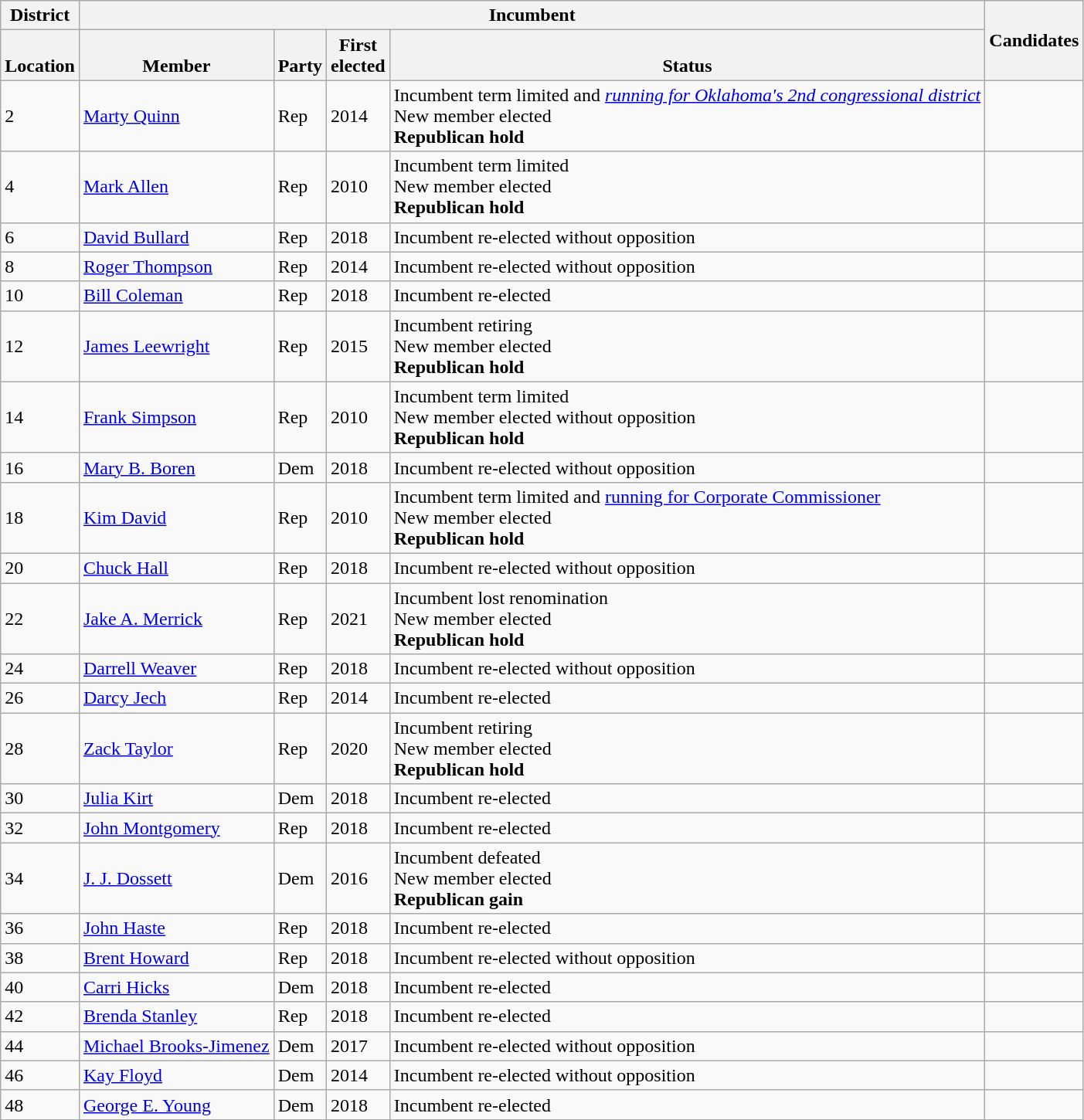<table class="wikitable sortable">
<tr>
<th colspan=1>District</th>
<th colspan=4>Incumbent</th>
<th rowspan=2 class="unsortable">Candidates</th>
</tr>
<tr valign=bottom>
<th>Location</th>
<th>Member</th>
<th>Party</th>
<th>First<br>elected</th>
<th>Status</th>
</tr>
<tr>
<td>2</td>
<td><a href='#'>Marty Quinn</a></td>
<td>Rep</td>
<td>2014</td>
<td>Incumbent term limited and <em><a href='#'>running for Oklahoma's 2nd congressional district</a></em><br> New member elected<br><strong>Republican hold</strong></td>
<td nowrap></td>
</tr>
<tr>
<td>4</td>
<td><a href='#'>Mark Allen</a></td>
<td>Rep</td>
<td>2010</td>
<td>Incumbent term limited<br> New member elected<br><strong>Republican hold</strong></td>
<td nowrap></td>
</tr>
<tr>
<td>6</td>
<td><a href='#'>David Bullard</a></td>
<td>Rep</td>
<td>2018</td>
<td>Incumbent re-elected without opposition</td>
<td nowrap></td>
</tr>
<tr>
<td>8</td>
<td><a href='#'>Roger Thompson</a></td>
<td>Rep</td>
<td>2014</td>
<td>Incumbent re-elected without opposition</td>
<td nowrap></td>
</tr>
<tr>
<td>10</td>
<td><a href='#'>Bill Coleman</a></td>
<td>Rep</td>
<td>2018</td>
<td>Incumbent re-elected</td>
<td nowrap></td>
</tr>
<tr>
<td>12</td>
<td><a href='#'>James Leewright</a></td>
<td>Rep</td>
<td>2015</td>
<td>Incumbent retiring<br> New member elected<br><strong>Republican hold</strong></td>
<td nowrap></td>
</tr>
<tr>
<td>14</td>
<td><a href='#'>Frank Simpson</a></td>
<td>Rep</td>
<td>2010</td>
<td>Incumbent term limited<br>New member elected without opposition<br><strong>Republican hold</strong></td>
<td nowrap></td>
</tr>
<tr>
<td>16</td>
<td><a href='#'>Mary B. Boren</a></td>
<td>Dem</td>
<td>2018</td>
<td>Incumbent re-elected without opposition</td>
<td nowrap></td>
</tr>
<tr>
<td>18</td>
<td><a href='#'>Kim David</a></td>
<td>Rep</td>
<td>2010</td>
<td>Incumbent term limited and <a href='#'>running for Corporate Commissioner</a> <br> New member elected <br><strong>Republican hold</strong></td>
<td nowrap></td>
</tr>
<tr>
<td>20</td>
<td><a href='#'>Chuck Hall</a></td>
<td>Rep</td>
<td>2018</td>
<td>Incumbent re-elected without opposition</td>
<td nowrap></td>
</tr>
<tr>
<td>22</td>
<td><a href='#'>Jake A. Merrick</a></td>
<td>Rep</td>
<td>2021</td>
<td>Incumbent lost renomination<br>New member elected<br><strong>Republican hold</strong></td>
<td nowrap></td>
</tr>
<tr>
<td>24</td>
<td><a href='#'>Darrell Weaver</a></td>
<td>Rep</td>
<td>2018</td>
<td>Incumbent re-elected without opposition</td>
<td nowrap></td>
</tr>
<tr>
<td>26</td>
<td><a href='#'>Darcy Jech</a></td>
<td>Rep</td>
<td>2014</td>
<td>Incumbent re-elected</td>
<td nowrap></td>
</tr>
<tr>
<td>28</td>
<td><a href='#'>Zack Taylor</a></td>
<td>Rep</td>
<td>2020</td>
<td>Incumbent retiring<br>New member elected<br><strong>Republican hold</strong></td>
<td nowrap></td>
</tr>
<tr>
<td>30</td>
<td><a href='#'>Julia Kirt</a></td>
<td>Dem</td>
<td>2018</td>
<td>Incumbent re-elected</td>
<td nowrap></td>
</tr>
<tr>
<td>32</td>
<td><a href='#'>John Montgomery</a></td>
<td>Rep</td>
<td>2018</td>
<td>Incumbent re-elected</td>
<td nowrap></td>
</tr>
<tr>
<td>34</td>
<td><a href='#'>J. J. Dossett</a></td>
<td>Dem</td>
<td>2016</td>
<td>Incumbent defeated<br>New member elected<br><strong>Republican gain</strong></td>
<td nowrap></td>
</tr>
<tr>
<td>36</td>
<td><a href='#'>John Haste</a></td>
<td>Rep</td>
<td>2018</td>
<td>Incumbent re-elected</td>
<td nowrap></td>
</tr>
<tr>
<td>38</td>
<td><a href='#'>Brent Howard</a></td>
<td>Rep</td>
<td>2018</td>
<td>Incumbent re-elected without opposition</td>
<td nowrap></td>
</tr>
<tr>
<td>40</td>
<td><a href='#'>Carri Hicks</a></td>
<td>Dem</td>
<td>2018</td>
<td>Incumbent re-elected</td>
<td nowrap></td>
</tr>
<tr>
<td>42</td>
<td><a href='#'>Brenda Stanley</a></td>
<td>Rep</td>
<td>2018</td>
<td>Incumbent re-elected</td>
<td nowrap></td>
</tr>
<tr>
<td>44</td>
<td><a href='#'>Michael Brooks-Jimenez</a></td>
<td>Dem</td>
<td>2017</td>
<td>Incumbent re-elected without opposition</td>
<td nowrap></td>
</tr>
<tr>
<td>46</td>
<td><a href='#'>Kay Floyd</a></td>
<td>Dem</td>
<td>2014</td>
<td>Incumbent re-elected without opposition</td>
<td nowrap></td>
</tr>
<tr>
<td>48</td>
<td><a href='#'>George E. Young</a></td>
<td>Dem</td>
<td>2018</td>
<td>Incumbent re-elected</td>
<td nowrap></td>
</tr>
</table>
